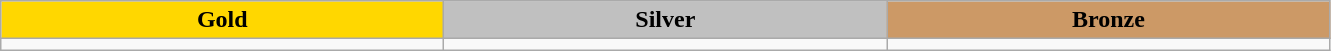<table class="wikitable">
<tr align="center">
<td bgcolor="gold" style="width:18em"><strong>Gold</strong></td>
<td bgcolor="silver" style="width:18em"><strong>Silver</strong></td>
<td bgcolor="CC9966" style="width:18em"><strong>Bronze</strong></td>
</tr>
<tr valign="top">
<td></td>
<td></td>
<td></td>
</tr>
</table>
